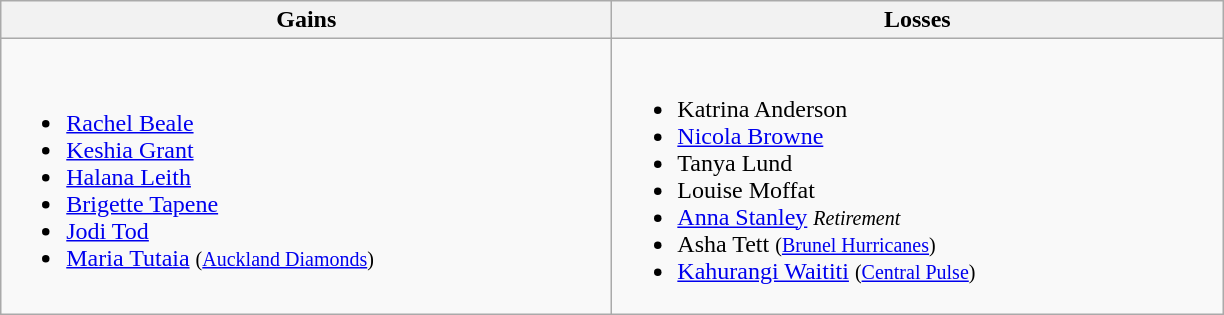<table class=wikitable>
<tr>
<th width=400> Gains</th>
<th width=400> Losses</th>
</tr>
<tr>
<td><br><ul><li><a href='#'>Rachel Beale</a></li><li><a href='#'>Keshia Grant</a></li><li><a href='#'>Halana Leith</a></li><li><a href='#'>Brigette Tapene</a></li><li><a href='#'>Jodi Tod</a></li><li><a href='#'>Maria Tutaia</a> <small>(<a href='#'>Auckland Diamonds</a>)</small></li></ul></td>
<td><br><ul><li>Katrina Anderson</li><li><a href='#'>Nicola Browne</a></li><li>Tanya Lund</li><li>Louise Moffat</li><li><a href='#'>Anna Stanley</a> <small><em>Retirement</em></small></li><li>Asha Tett <small>(<a href='#'>Brunel Hurricanes</a>)</small></li><li><a href='#'>Kahurangi Waititi</a> <small>(<a href='#'>Central Pulse</a>)</small></li></ul></td>
</tr>
</table>
